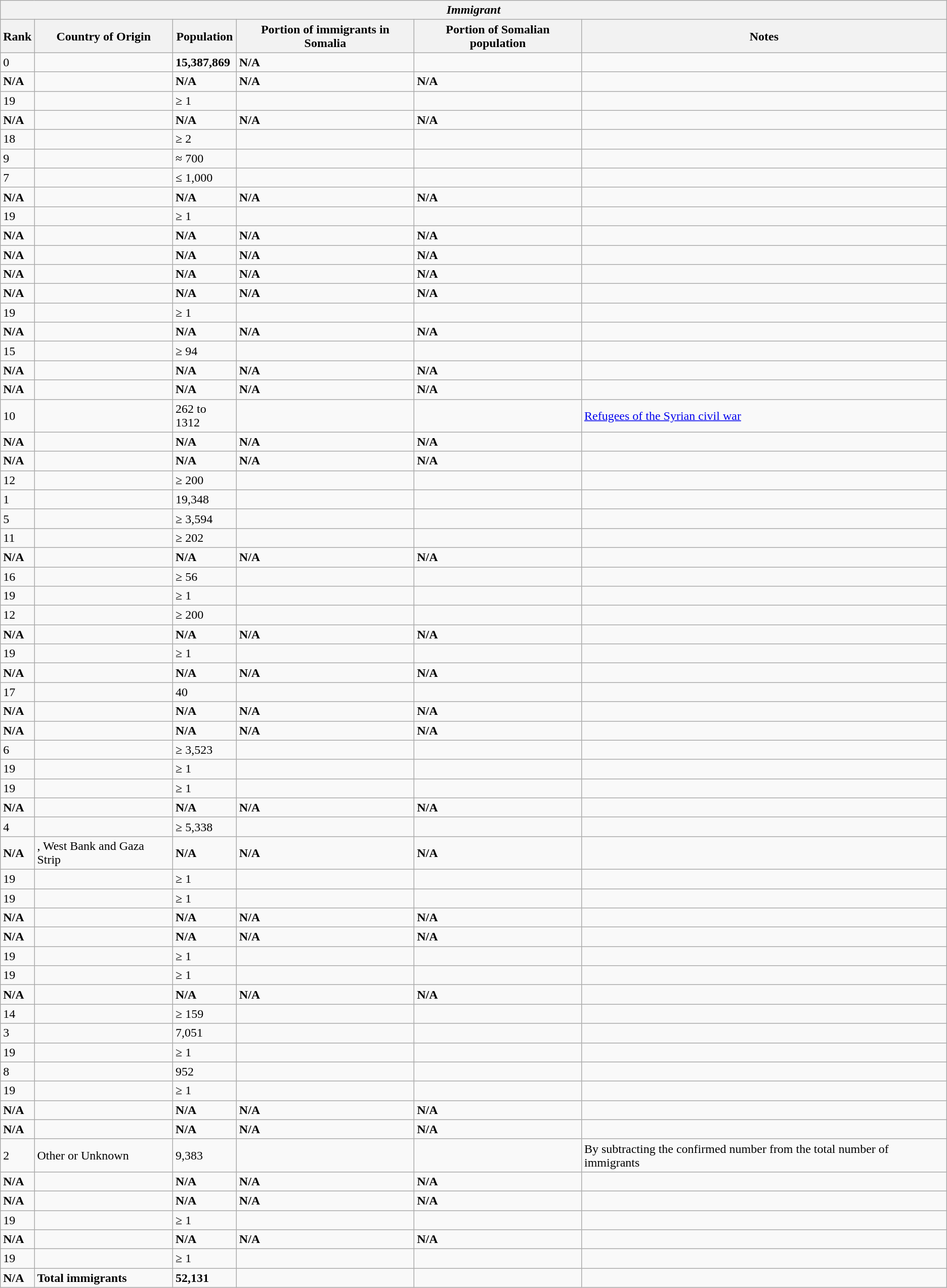<table class="wikitable sortable">
<tr>
<th colspan="6"><em>Immigrant</em></th>
</tr>
<tr>
<th>Rank</th>
<th>Country of Origin</th>
<th>Population</th>
<th>Portion of immigrants in Somalia</th>
<th>Portion of Somalian population</th>
<th>Notes</th>
</tr>
<tr>
<td>0</td>
<td><strong></strong></td>
<td><strong>15,387,869</strong></td>
<td><strong>N/A</strong></td>
<td><strong></strong></td>
<td></td>
</tr>
<tr>
<td><strong>N/A</strong></td>
<td></td>
<td><strong>N/A</strong></td>
<td><strong>N/A</strong></td>
<td><strong>N/A</strong></td>
<td></td>
</tr>
<tr>
<td>19</td>
<td></td>
<td>≥ 1</td>
<td></td>
<td></td>
<td></td>
</tr>
<tr>
<td><strong>N/A</strong></td>
<td></td>
<td><strong>N/A</strong></td>
<td><strong>N/A</strong></td>
<td><strong>N/A</strong></td>
<td></td>
</tr>
<tr>
<td>18</td>
<td></td>
<td>≥ 2</td>
<td></td>
<td></td>
<td></td>
</tr>
<tr>
<td>9</td>
<td></td>
<td>≈ 700</td>
<td></td>
<td></td>
<td></td>
</tr>
<tr>
<td>7</td>
<td></td>
<td>≤ 1,000</td>
<td></td>
<td></td>
<td></td>
</tr>
<tr>
<td><strong>N/A</strong></td>
<td></td>
<td><strong>N/A</strong></td>
<td><strong>N/A</strong></td>
<td><strong>N/A</strong></td>
<td></td>
</tr>
<tr>
<td>19</td>
<td></td>
<td>≥ 1</td>
<td></td>
<td></td>
<td></td>
</tr>
<tr>
<td><strong>N/A</strong></td>
<td></td>
<td><strong>N/A</strong></td>
<td><strong>N/A</strong></td>
<td><strong>N/A</strong></td>
<td></td>
</tr>
<tr>
<td><strong>N/A</strong></td>
<td></td>
<td><strong>N/A</strong></td>
<td><strong>N/A</strong></td>
<td><strong>N/A</strong></td>
<td></td>
</tr>
<tr>
<td><strong>N/A</strong></td>
<td></td>
<td><strong>N/A</strong></td>
<td><strong>N/A</strong></td>
<td><strong>N/A</strong></td>
<td></td>
</tr>
<tr>
<td><strong>N/A</strong></td>
<td></td>
<td><strong>N/A</strong></td>
<td><strong>N/A</strong></td>
<td><strong>N/A</strong></td>
<td></td>
</tr>
<tr>
<td>19</td>
<td></td>
<td>≥ 1</td>
<td></td>
<td></td>
<td></td>
</tr>
<tr>
<td><strong>N/A</strong></td>
<td></td>
<td><strong>N/A</strong></td>
<td><strong>N/A</strong></td>
<td><strong>N/A</strong></td>
<td></td>
</tr>
<tr>
<td>15</td>
<td></td>
<td>≥ 94</td>
<td></td>
<td></td>
<td></td>
</tr>
<tr>
<td><strong>N/A</strong></td>
<td></td>
<td><strong>N/A</strong></td>
<td><strong>N/A</strong></td>
<td><strong>N/A</strong></td>
<td></td>
</tr>
<tr>
<td><strong>N/A</strong></td>
<td></td>
<td><strong>N/A</strong></td>
<td><strong>N/A</strong></td>
<td><strong>N/A</strong></td>
<td></td>
</tr>
<tr>
<td>10</td>
<td></td>
<td>262 to 1312</td>
<td></td>
<td></td>
<td><a href='#'>Refugees of the Syrian civil war</a></td>
</tr>
<tr>
<td><strong>N/A</strong></td>
<td></td>
<td><strong>N/A</strong></td>
<td><strong>N/A</strong></td>
<td><strong>N/A</strong></td>
<td></td>
</tr>
<tr>
<td><strong>N/A</strong></td>
<td></td>
<td><strong>N/A</strong></td>
<td><strong>N/A</strong></td>
<td><strong>N/A</strong></td>
<td></td>
</tr>
<tr>
<td>12</td>
<td></td>
<td>≥ 200</td>
<td></td>
<td></td>
<td></td>
</tr>
<tr>
<td>1</td>
<td></td>
<td>19,348</td>
<td></td>
<td></td>
<td></td>
</tr>
<tr>
<td>5</td>
<td></td>
<td>≥ 3,594</td>
<td></td>
<td></td>
<td></td>
</tr>
<tr>
<td>11</td>
<td></td>
<td>≥ 202</td>
<td></td>
<td></td>
<td></td>
</tr>
<tr>
<td><strong>N/A</strong></td>
<td></td>
<td><strong>N/A</strong></td>
<td><strong>N/A</strong></td>
<td><strong>N/A</strong></td>
<td></td>
</tr>
<tr>
<td>16</td>
<td></td>
<td>≥ 56</td>
<td></td>
<td></td>
<td></td>
</tr>
<tr>
<td>19</td>
<td></td>
<td>≥ 1</td>
<td></td>
<td></td>
<td></td>
</tr>
<tr>
<td>12</td>
<td></td>
<td>≥ 200</td>
<td></td>
<td></td>
<td></td>
</tr>
<tr>
<td><strong>N/A</strong></td>
<td></td>
<td><strong>N/A</strong></td>
<td><strong>N/A</strong></td>
<td><strong>N/A</strong></td>
<td></td>
</tr>
<tr>
<td>19</td>
<td></td>
<td>≥ 1</td>
<td></td>
<td></td>
<td></td>
</tr>
<tr>
<td><strong>N/A</strong></td>
<td></td>
<td><strong>N/A</strong></td>
<td><strong>N/A</strong></td>
<td><strong>N/A</strong></td>
<td></td>
</tr>
<tr>
<td>17</td>
<td></td>
<td>40</td>
<td></td>
<td></td>
<td></td>
</tr>
<tr>
<td><strong>N/A</strong></td>
<td></td>
<td><strong>N/A</strong></td>
<td><strong>N/A</strong></td>
<td><strong>N/A</strong></td>
<td></td>
</tr>
<tr>
<td><strong>N/A</strong></td>
<td></td>
<td><strong>N/A</strong></td>
<td><strong>N/A</strong></td>
<td><strong>N/A</strong></td>
<td></td>
</tr>
<tr>
<td>6</td>
<td></td>
<td>≥ 3,523</td>
<td></td>
<td></td>
<td></td>
</tr>
<tr>
<td>19</td>
<td></td>
<td>≥ 1</td>
<td></td>
<td></td>
<td></td>
</tr>
<tr>
<td>19</td>
<td></td>
<td>≥ 1</td>
<td></td>
<td></td>
<td></td>
</tr>
<tr>
<td><strong>N/A</strong></td>
<td></td>
<td><strong>N/A</strong></td>
<td><strong>N/A</strong></td>
<td><strong>N/A</strong></td>
<td></td>
</tr>
<tr>
<td>4</td>
<td></td>
<td>≥ 5,338</td>
<td></td>
<td></td>
<td></td>
</tr>
<tr>
<td><strong>N/A</strong></td>
<td>, West Bank and Gaza Strip</td>
<td><strong>N/A</strong></td>
<td><strong>N/A</strong></td>
<td><strong>N/A</strong></td>
<td></td>
</tr>
<tr>
<td>19</td>
<td></td>
<td>≥ 1</td>
<td></td>
<td></td>
<td></td>
</tr>
<tr>
<td>19</td>
<td></td>
<td>≥ 1</td>
<td></td>
<td></td>
<td></td>
</tr>
<tr>
<td><strong>N/A</strong></td>
<td></td>
<td><strong>N/A</strong></td>
<td><strong>N/A</strong></td>
<td><strong>N/A</strong></td>
<td></td>
</tr>
<tr>
<td><strong>N/A</strong></td>
<td></td>
<td><strong>N/A</strong></td>
<td><strong>N/A</strong></td>
<td><strong>N/A</strong></td>
<td></td>
</tr>
<tr>
<td>19</td>
<td></td>
<td>≥ 1</td>
<td></td>
<td></td>
<td></td>
</tr>
<tr>
<td>19</td>
<td></td>
<td>≥ 1</td>
<td></td>
<td></td>
<td></td>
</tr>
<tr>
<td><strong>N/A</strong></td>
<td></td>
<td><strong>N/A</strong></td>
<td><strong>N/A</strong></td>
<td><strong>N/A</strong></td>
<td></td>
</tr>
<tr>
<td>14</td>
<td></td>
<td>≥ 159</td>
<td></td>
<td></td>
<td></td>
</tr>
<tr>
<td>3</td>
<td></td>
<td>7,051</td>
<td></td>
<td></td>
<td></td>
</tr>
<tr>
<td>19</td>
<td></td>
<td>≥ 1</td>
<td></td>
<td></td>
<td></td>
</tr>
<tr>
<td>8</td>
<td></td>
<td>952</td>
<td></td>
<td></td>
<td></td>
</tr>
<tr>
<td>19</td>
<td></td>
<td>≥ 1</td>
<td></td>
<td></td>
<td></td>
</tr>
<tr>
<td><strong>N/A</strong></td>
<td></td>
<td><strong>N/A</strong></td>
<td><strong>N/A</strong></td>
<td><strong>N/A</strong></td>
<td></td>
</tr>
<tr>
<td><strong>N/A</strong></td>
<td></td>
<td><strong>N/A</strong></td>
<td><strong>N/A</strong></td>
<td><strong>N/A</strong></td>
<td></td>
</tr>
<tr>
<td>2</td>
<td>Other or Unknown</td>
<td>9,383</td>
<td></td>
<td></td>
<td>By subtracting the confirmed number from the total number of immigrants</td>
</tr>
<tr>
<td><strong>N/A</strong></td>
<td></td>
<td><strong>N/A</strong></td>
<td><strong>N/A</strong></td>
<td><strong>N/A</strong></td>
<td></td>
</tr>
<tr>
<td><strong>N/A</strong></td>
<td></td>
<td><strong>N/A</strong></td>
<td><strong>N/A</strong></td>
<td><strong>N/A</strong></td>
<td></td>
</tr>
<tr>
<td>19</td>
<td></td>
<td>≥ 1</td>
<td></td>
<td></td>
<td></td>
</tr>
<tr>
<td><strong>N/A</strong></td>
<td></td>
<td><strong>N/A</strong></td>
<td><strong>N/A</strong></td>
<td><strong>N/A</strong></td>
<td></td>
</tr>
<tr>
<td>19</td>
<td></td>
<td>≥ 1</td>
<td></td>
<td></td>
<td></td>
</tr>
<tr>
<td><strong>N/A</strong></td>
<td><strong>Total immigrants</strong></td>
<td><strong>52,131</strong></td>
<td></td>
<td></td>
</tr>
</table>
